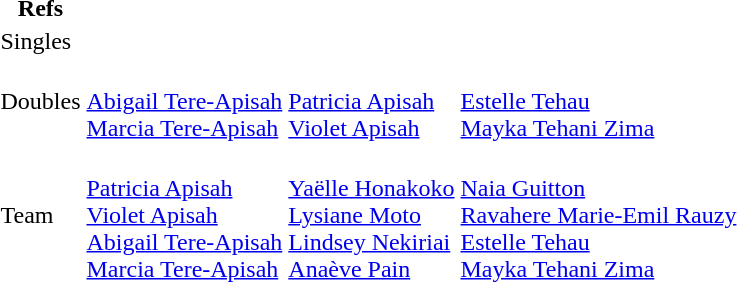<table>
<tr>
<th>Refs</th>
</tr>
<tr>
<td>Singles</td>
<td></td>
<td></td>
<td></td>
<td align= center></td>
</tr>
<tr>
<td>Doubles</td>
<td valign=top> <br> <a href='#'>Abigail Tere-Apisah</a> <br> <a href='#'>Marcia Tere-Apisah</a></td>
<td valign=top> <br> <a href='#'>Patricia Apisah</a> <br> <a href='#'>Violet Apisah</a></td>
<td valign=top> <br> <a href='#'>Estelle Tehau</a> <br> <a href='#'>Mayka Tehani Zima</a></td>
<td align= center></td>
</tr>
<tr>
<td>Team</td>
<td valign=top> <br> <a href='#'>Patricia Apisah</a> <br> <a href='#'>Violet Apisah</a> <br> <a href='#'>Abigail Tere-Apisah</a> <br> <a href='#'>Marcia Tere-Apisah</a></td>
<td valign=top> <br> <a href='#'>Yaëlle Honakoko</a> <br> <a href='#'>Lysiane Moto</a> <br> <a href='#'>Lindsey Nekiriai</a> <br> <a href='#'>Anaève Pain</a></td>
<td valign=top> <br> <a href='#'>Naia Guitton</a> <br> <a href='#'>Ravahere Marie-Emil Rauzy</a> <br> <a href='#'>Estelle Tehau</a> <br> <a href='#'>Mayka Tehani Zima</a></td>
<td align= center></td>
</tr>
</table>
